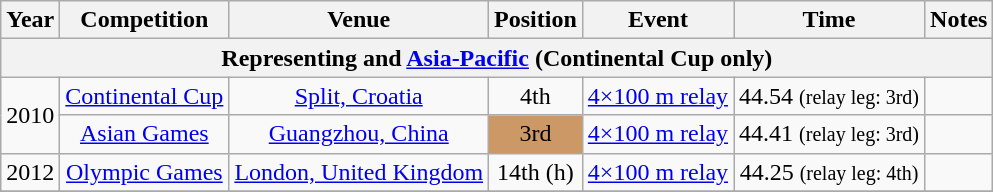<table class="wikitable sortable" style=text-align:center>
<tr>
<th>Year</th>
<th>Competition</th>
<th>Venue</th>
<th>Position</th>
<th>Event</th>
<th>Time</th>
<th>Notes</th>
</tr>
<tr>
<th colspan="7">Representing  and  <a href='#'>Asia-Pacific</a> (Continental Cup only)</th>
</tr>
<tr>
<td rowspan=2>2010</td>
<td><a href='#'>Continental Cup</a></td>
<td><a href='#'>Split, Croatia</a></td>
<td>4th</td>
<td><a href='#'>4×100 m relay</a></td>
<td>44.54 <small>(relay leg: 3rd)</small></td>
<td></td>
</tr>
<tr>
<td><a href='#'>Asian Games</a></td>
<td><a href='#'>Guangzhou, China</a></td>
<td bgcolor="cc9966">3rd</td>
<td><a href='#'>4×100 m relay</a></td>
<td>44.41 <small>(relay leg: 3rd)</small></td>
<td></td>
</tr>
<tr>
<td>2012</td>
<td><a href='#'>Olympic Games</a></td>
<td><a href='#'>London, United Kingdom</a></td>
<td>14th (h)</td>
<td><a href='#'>4×100 m relay</a></td>
<td>44.25 <small>(relay leg: 4th)</small></td>
<td></td>
</tr>
<tr>
</tr>
</table>
